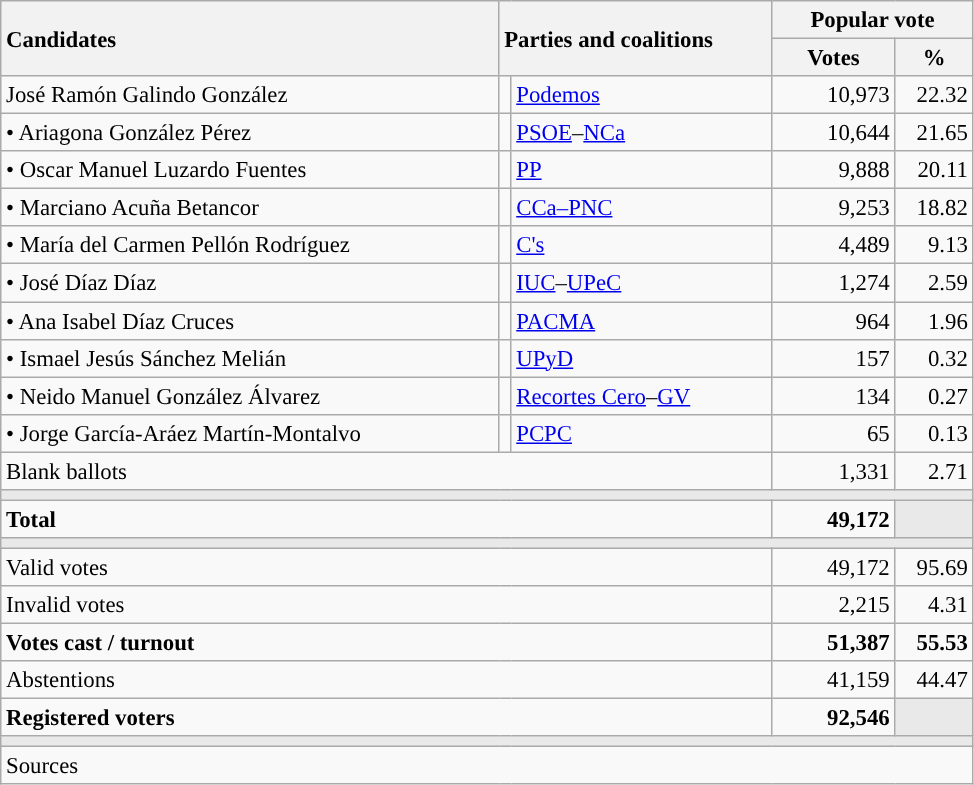<table class="wikitable" style="text-align:right; font-size:95%;">
<tr>
<th style="text-align:left;" rowspan="2" width="325">Candidates</th>
<th style="text-align:left;" rowspan="2" colspan="2" width="175">Parties and coalitions</th>
<th colspan="2">Popular vote</th>
</tr>
<tr>
<th width="75">Votes</th>
<th width="45">%</th>
</tr>
<tr>
<td align="left"> José Ramón Galindo González</td>
<td width="1" style="color:inherit;background:"></td>
<td align="left"><a href='#'>Podemos</a></td>
<td>10,973</td>
<td>22.32</td>
</tr>
<tr>
<td align="left">• Ariagona González Pérez</td>
<td style="color:inherit;background:"></td>
<td align="left"><a href='#'>PSOE</a>–<a href='#'>NCa</a></td>
<td>10,644</td>
<td>21.65</td>
</tr>
<tr>
<td align="left">• Oscar Manuel Luzardo Fuentes</td>
<td style="color:inherit;background:"></td>
<td align="left"><a href='#'>PP</a></td>
<td>9,888</td>
<td>20.11</td>
</tr>
<tr>
<td align="left">• Marciano Acuña Betancor</td>
<td style="color:inherit;background:"></td>
<td align="left"><a href='#'>CCa–PNC</a></td>
<td>9,253</td>
<td>18.82</td>
</tr>
<tr>
<td align="left">• María del Carmen Pellón Rodríguez</td>
<td style="color:inherit;background:"></td>
<td align="left"><a href='#'>C's</a></td>
<td>4,489</td>
<td>9.13</td>
</tr>
<tr>
<td align="left">• José Díaz Díaz</td>
<td style="color:inherit;background:"></td>
<td align="left"><a href='#'>IUC</a>–<a href='#'>UPeC</a></td>
<td>1,274</td>
<td>2.59</td>
</tr>
<tr>
<td align="left">• Ana Isabel Díaz Cruces</td>
<td style="color:inherit;background:"></td>
<td align="left"><a href='#'>PACMA</a></td>
<td>964</td>
<td>1.96</td>
</tr>
<tr>
<td align="left">• Ismael Jesús Sánchez Melián</td>
<td style="color:inherit;background:"></td>
<td align="left"><a href='#'>UPyD</a></td>
<td>157</td>
<td>0.32</td>
</tr>
<tr>
<td align="left">• Neido Manuel González Álvarez</td>
<td style="color:inherit;background:"></td>
<td align="left"><a href='#'>Recortes Cero</a>–<a href='#'>GV</a></td>
<td>134</td>
<td>0.27</td>
</tr>
<tr>
<td align="left">• Jorge García-Aráez Martín-Montalvo</td>
<td style="color:inherit;background:"></td>
<td align="left"><a href='#'>PCPC</a></td>
<td>65</td>
<td>0.13</td>
</tr>
<tr>
<td align="left" colspan="3">Blank ballots</td>
<td>1,331</td>
<td>2.71</td>
</tr>
<tr>
<td colspan="5" bgcolor="#E9E9E9"></td>
</tr>
<tr style="font-weight:bold;">
<td align="left" colspan="3">Total</td>
<td>49,172</td>
<td bgcolor="#E9E9E9"></td>
</tr>
<tr>
<td colspan="5" bgcolor="#E9E9E9"></td>
</tr>
<tr>
<td align="left" colspan="3">Valid votes</td>
<td>49,172</td>
<td>95.69</td>
</tr>
<tr>
<td align="left" colspan="3">Invalid votes</td>
<td>2,215</td>
<td>4.31</td>
</tr>
<tr style="font-weight:bold;">
<td align="left" colspan="3">Votes cast / turnout</td>
<td>51,387</td>
<td>55.53</td>
</tr>
<tr>
<td align="left" colspan="3">Abstentions</td>
<td>41,159</td>
<td>44.47</td>
</tr>
<tr style="font-weight:bold;">
<td align="left" colspan="3">Registered voters</td>
<td>92,546</td>
<td bgcolor="#E9E9E9"></td>
</tr>
<tr>
<td colspan="5" bgcolor="#E9E9E9"></td>
</tr>
<tr>
<td align="left" colspan="5">Sources</td>
</tr>
</table>
